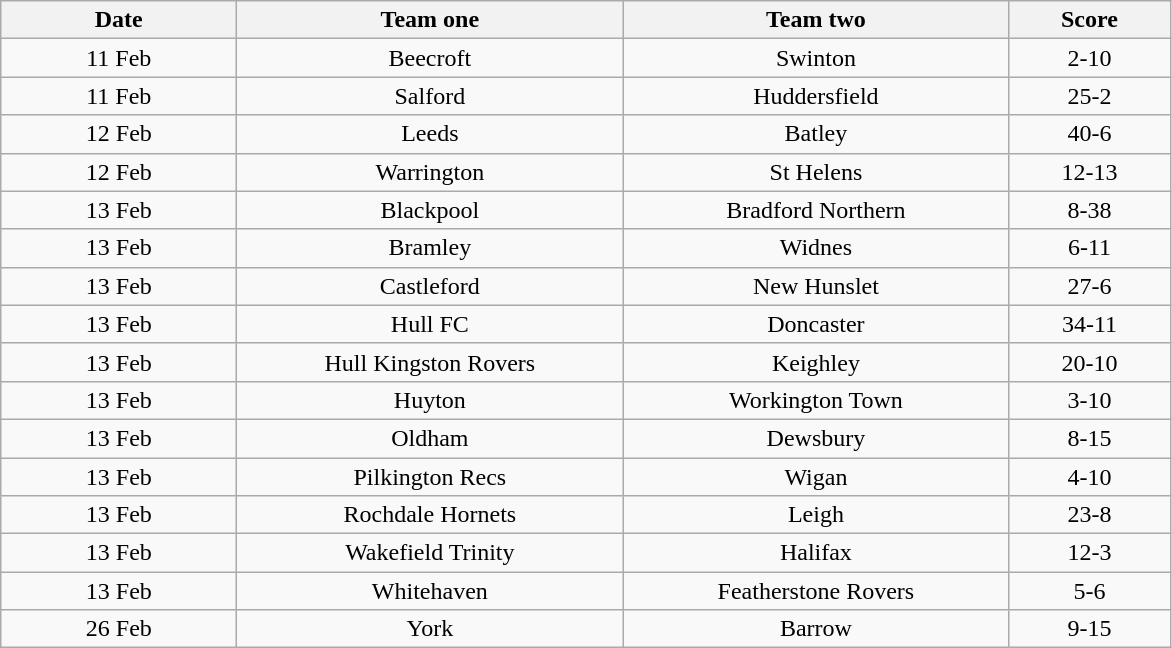<table class="wikitable" style="text-align: center">
<tr>
<th width=150>Date</th>
<th width=250>Team one</th>
<th width=250>Team two</th>
<th width=100>Score</th>
</tr>
<tr>
<td>11 Feb</td>
<td>Beecroft</td>
<td>Swinton</td>
<td>2-10</td>
</tr>
<tr>
<td>11 Feb</td>
<td>Salford</td>
<td>Huddersfield</td>
<td>25-2</td>
</tr>
<tr>
<td>12 Feb</td>
<td>Leeds</td>
<td>Batley</td>
<td>40-6</td>
</tr>
<tr>
<td>12 Feb</td>
<td>Warrington</td>
<td>St Helens</td>
<td>12-13</td>
</tr>
<tr>
<td>13 Feb</td>
<td>Blackpool</td>
<td>Bradford Northern</td>
<td>8-38</td>
</tr>
<tr>
<td>13 Feb</td>
<td>Bramley</td>
<td>Widnes</td>
<td>6-11</td>
</tr>
<tr>
<td>13 Feb</td>
<td>Castleford</td>
<td>New Hunslet</td>
<td>27-6</td>
</tr>
<tr>
<td>13 Feb</td>
<td>Hull FC</td>
<td>Doncaster</td>
<td>34-11</td>
</tr>
<tr>
<td>13 Feb</td>
<td>Hull Kingston Rovers</td>
<td>Keighley</td>
<td>20-10</td>
</tr>
<tr>
<td>13 Feb</td>
<td>Huyton</td>
<td>Workington Town</td>
<td>3-10</td>
</tr>
<tr>
<td>13 Feb</td>
<td>Oldham</td>
<td>Dewsbury</td>
<td>8-15</td>
</tr>
<tr>
<td>13 Feb</td>
<td>Pilkington Recs</td>
<td>Wigan</td>
<td>4-10</td>
</tr>
<tr>
<td>13 Feb</td>
<td>Rochdale Hornets</td>
<td>Leigh</td>
<td>23-8</td>
</tr>
<tr>
<td>13 Feb</td>
<td>Wakefield Trinity</td>
<td>Halifax</td>
<td>12-3</td>
</tr>
<tr>
<td>13 Feb</td>
<td>Whitehaven</td>
<td>Featherstone Rovers</td>
<td>5-6</td>
</tr>
<tr>
<td>26 Feb</td>
<td>York</td>
<td>Barrow</td>
<td>9-15</td>
</tr>
</table>
